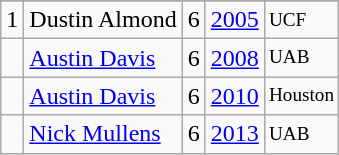<table class="wikitable">
<tr>
</tr>
<tr>
<td>1</td>
<td>Dustin Almond</td>
<td><abbr>6</abbr></td>
<td><a href='#'>2005</a></td>
<td style="font-size:80%;">UCF</td>
</tr>
<tr>
<td></td>
<td><a href='#'>Austin Davis</a></td>
<td><abbr>6</abbr></td>
<td><a href='#'>2008</a></td>
<td style="font-size:80%;">UAB</td>
</tr>
<tr>
<td></td>
<td><a href='#'>Austin Davis</a></td>
<td><abbr>6</abbr></td>
<td><a href='#'>2010</a></td>
<td style="font-size:80%;">Houston</td>
</tr>
<tr>
<td></td>
<td><a href='#'>Nick Mullens</a></td>
<td><abbr>6</abbr></td>
<td><a href='#'>2013</a></td>
<td style="font-size:80%;">UAB</td>
</tr>
</table>
